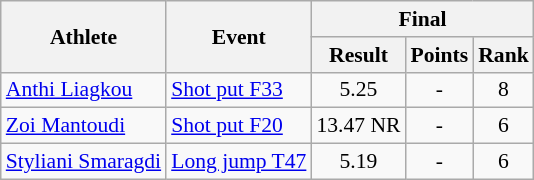<table class=wikitable style="font-size:90%">
<tr>
<th rowspan="2">Athlete</th>
<th rowspan="2">Event</th>
<th colspan="3">Final</th>
</tr>
<tr>
<th>Result</th>
<th>Points</th>
<th>Rank</th>
</tr>
<tr align=center>
<td align=left><a href='#'>Anthi Liagkou</a></td>
<td align=left><a href='#'>Shot put F33</a></td>
<td>5.25</td>
<td>-</td>
<td>8</td>
</tr>
<tr align=center>
<td align=left><a href='#'>Zoi Mantoudi</a></td>
<td align=left><a href='#'>Shot put F20</a></td>
<td>13.47 NR</td>
<td>-</td>
<td>6</td>
</tr>
<tr align=center>
<td align=left><a href='#'>Styliani Smaragdi</a></td>
<td align=left><a href='#'>Long jump T47</a></td>
<td>5.19</td>
<td>-</td>
<td>6</td>
</tr>
</table>
